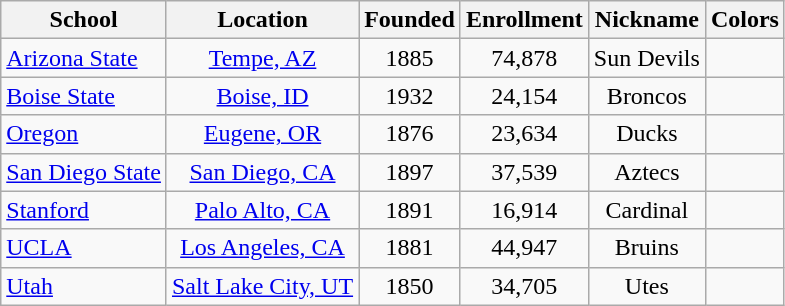<table class="wikitable sortable">
<tr>
<th>School</th>
<th>Location</th>
<th>Founded</th>
<th>Enrollment</th>
<th>Nickname</th>
<th>Colors</th>
</tr>
<tr>
<td><a href='#'>Arizona State</a></td>
<td align="center"><a href='#'>Tempe, AZ</a></td>
<td align="center">1885</td>
<td align="center">74,878</td>
<td align="center">Sun Devils</td>
<td align="center"> </td>
</tr>
<tr>
<td><a href='#'>Boise State</a></td>
<td align="center"><a href='#'>Boise, ID</a></td>
<td align="center">1932</td>
<td align="center">24,154</td>
<td align="center">Broncos</td>
<td align="center"> </td>
</tr>
<tr>
<td><a href='#'>Oregon</a></td>
<td align="center"><a href='#'>Eugene, OR</a></td>
<td align="center">1876</td>
<td align="center">23,634</td>
<td align="center">Ducks</td>
<td align="center"> </td>
</tr>
<tr>
<td><a href='#'>San Diego State</a></td>
<td align="center"><a href='#'>San Diego, CA</a></td>
<td align="center">1897</td>
<td align="center">37,539</td>
<td align="center">Aztecs</td>
<td align="center"> </td>
</tr>
<tr>
<td><a href='#'>Stanford</a></td>
<td align="center"><a href='#'>Palo Alto, CA</a></td>
<td align="center">1891</td>
<td align="center">16,914</td>
<td align="center">Cardinal</td>
<td align="center"> </td>
</tr>
<tr>
<td><a href='#'>UCLA</a></td>
<td align="center"><a href='#'>Los Angeles, CA</a></td>
<td align="center">1881</td>
<td align="center">44,947</td>
<td align="center">Bruins</td>
<td align="center"> </td>
</tr>
<tr>
<td><a href='#'>Utah</a></td>
<td align="center"><a href='#'>Salt Lake City, UT</a></td>
<td align="center">1850</td>
<td align="center">34,705</td>
<td align="center">Utes</td>
<td align="center"> </td>
</tr>
</table>
